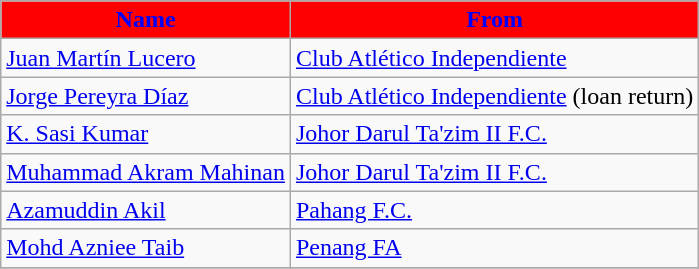<table class="wikitable sortable">
<tr>
<th style="background:Red; color:Blue;">Name</th>
<th style="background:Red; color:Blue;">From</th>
</tr>
<tr>
<td> <a href='#'>Juan Martín Lucero</a></td>
<td> <a href='#'>Club Atlético Independiente</a></td>
</tr>
<tr>
<td> <a href='#'>Jorge Pereyra Díaz</a></td>
<td> <a href='#'>Club Atlético Independiente</a> (loan return)</td>
</tr>
<tr>
<td> <a href='#'>K. Sasi Kumar</a></td>
<td> <a href='#'>Johor Darul Ta'zim II F.C.</a></td>
</tr>
<tr>
<td> <a href='#'>Muhammad Akram Mahinan</a></td>
<td> <a href='#'>Johor Darul Ta'zim II F.C.</a></td>
</tr>
<tr>
<td> <a href='#'>Azamuddin Akil</a></td>
<td> <a href='#'>Pahang F.C.</a></td>
</tr>
<tr>
<td> <a href='#'>Mohd Azniee Taib</a></td>
<td> <a href='#'>Penang FA</a></td>
</tr>
<tr>
</tr>
</table>
